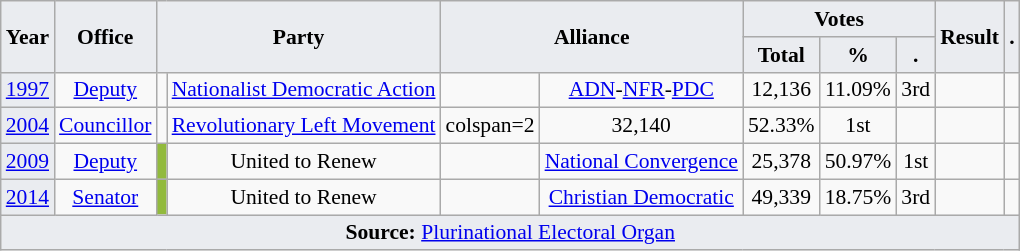<table class="wikitable" style="font-size:90%; text-align:center;">
<tr>
<th style="background-color:#EAECF0;" rowspan=2>Year</th>
<th style="background-color:#EAECF0;" rowspan=2>Office</th>
<th style="background-color:#EAECF0;" colspan=2 rowspan=2>Party</th>
<th style="background-color:#EAECF0;" colspan=2 rowspan=2>Alliance</th>
<th style="background-color:#EAECF0;" colspan=3>Votes</th>
<th style="background-color:#EAECF0;" rowspan=2>Result</th>
<th style="background-color:#EAECF0;" rowspan=2>.</th>
</tr>
<tr>
<th style="background-color:#EAECF0;">Total</th>
<th style="background-color:#EAECF0;">%</th>
<th style="background-color:#EAECF0;">.</th>
</tr>
<tr>
<td style="background-color:#EAECF0;"><a href='#'>1997</a></td>
<td><a href='#'>Deputy</a></td>
<td></td>
<td><a href='#'>Nationalist Democratic Action</a></td>
<td></td>
<td><a href='#'>ADN</a>-<a href='#'>NFR</a>-<a href='#'>PDC</a></td>
<td>12,136</td>
<td>11.09%</td>
<td>3rd</td>
<td></td>
<td></td>
</tr>
<tr>
<td style="background-color:#EAECF0;"><a href='#'>2004</a></td>
<td><a href='#'>Councillor</a></td>
<td></td>
<td><a href='#'>Revolutionary Left Movement</a></td>
<td>colspan=2 </td>
<td>32,140</td>
<td>52.33%</td>
<td>1st</td>
<td></td>
<td></td>
</tr>
<tr>
<td style="background-color:#EAECF0;"><a href='#'>2009</a></td>
<td><a href='#'>Deputy</a></td>
<td style="background-color:#92BA3D;"></td>
<td>United to Renew</td>
<td></td>
<td><a href='#'>National Convergence</a></td>
<td>25,378</td>
<td>50.97%</td>
<td>1st</td>
<td></td>
<td></td>
</tr>
<tr>
<td style="background-color:#EAECF0;"><a href='#'>2014</a></td>
<td><a href='#'>Senator</a></td>
<td style="background-color:#92BA3D;"></td>
<td>United to Renew</td>
<td></td>
<td><a href='#'>Christian Democratic</a></td>
<td>49,339</td>
<td>18.75%</td>
<td>3rd</td>
<td></td>
<td></td>
</tr>
<tr>
<td style="background-color:#EAECF0;" colspan=11><strong>Source:</strong> <a href='#'>Plurinational Electoral Organ</a>  </td>
</tr>
</table>
